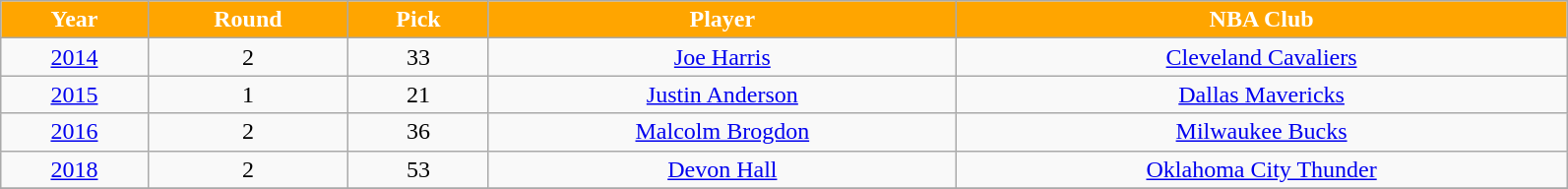<table class="wikitable" width="84%">
<tr align="center"  style="background:orange;color:#FFFFFF;">
<td><strong>Year</strong></td>
<td><strong>Round</strong></td>
<td><strong>Pick</strong></td>
<td><strong>Player</strong></td>
<td><strong>NBA Club</strong></td>
</tr>
<tr align="center" bgcolor="">
<td><a href='#'>2014</a></td>
<td>2</td>
<td>33</td>
<td><a href='#'>Joe Harris</a></td>
<td><a href='#'>Cleveland Cavaliers</a></td>
</tr>
<tr align="center" bgcolor="">
<td><a href='#'>2015</a></td>
<td>1</td>
<td>21</td>
<td><a href='#'>Justin Anderson</a></td>
<td><a href='#'>Dallas Mavericks</a></td>
</tr>
<tr align="center" bgcolor="">
<td><a href='#'>2016</a></td>
<td>2</td>
<td>36</td>
<td><a href='#'>Malcolm Brogdon</a></td>
<td><a href='#'>Milwaukee Bucks</a></td>
</tr>
<tr align="center" bgcolor="">
<td><a href='#'>2018</a></td>
<td>2</td>
<td>53</td>
<td><a href='#'>Devon Hall</a></td>
<td><a href='#'>Oklahoma City Thunder</a></td>
</tr>
<tr align="center" bgcolor="">
</tr>
</table>
